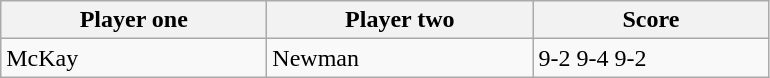<table class="wikitable">
<tr>
<th width=170>Player one</th>
<th width=170>Player two</th>
<th width=150>Score</th>
</tr>
<tr>
<td> McKay</td>
<td> Newman</td>
<td>9-2 9-4 9-2</td>
</tr>
</table>
